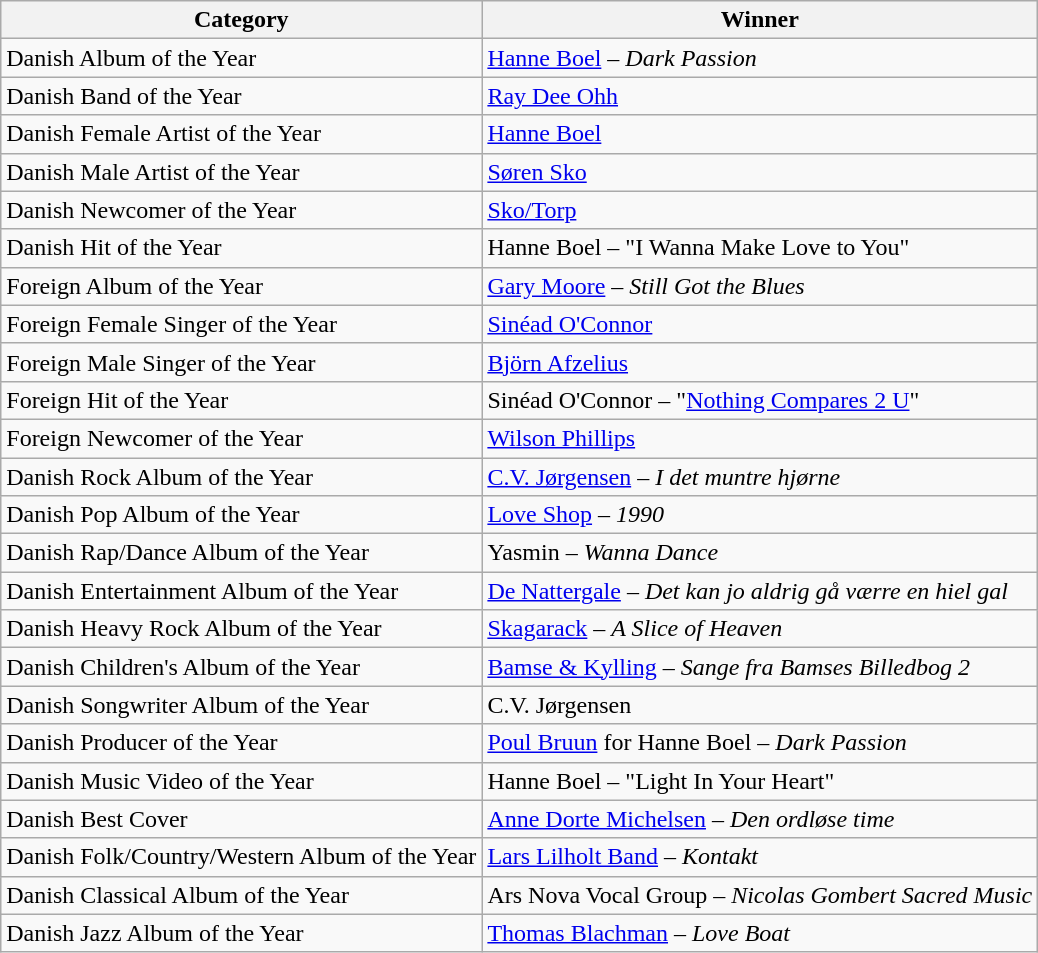<table class="wikitable">
<tr>
<th>Category</th>
<th>Winner</th>
</tr>
<tr>
<td>Danish Album of the Year</td>
<td><a href='#'>Hanne Boel</a> – <em>Dark Passion</em></td>
</tr>
<tr>
<td>Danish Band of the Year</td>
<td><a href='#'>Ray Dee Ohh</a></td>
</tr>
<tr>
<td>Danish Female Artist of the Year</td>
<td><a href='#'>Hanne Boel</a></td>
</tr>
<tr>
<td>Danish Male Artist of the Year</td>
<td><a href='#'>Søren Sko</a></td>
</tr>
<tr>
<td>Danish Newcomer of the Year</td>
<td><a href='#'>Sko/Torp</a></td>
</tr>
<tr>
<td>Danish Hit of the Year</td>
<td>Hanne Boel – "I Wanna Make Love to You"</td>
</tr>
<tr>
<td>Foreign Album of the Year</td>
<td><a href='#'>Gary Moore</a> – <em>Still Got the Blues</em></td>
</tr>
<tr>
<td>Foreign Female Singer of the Year</td>
<td><a href='#'>Sinéad O'Connor</a></td>
</tr>
<tr>
<td>Foreign Male Singer of the Year</td>
<td><a href='#'>Björn Afzelius</a></td>
</tr>
<tr>
<td>Foreign Hit of the Year</td>
<td>Sinéad O'Connor – "<a href='#'>Nothing Compares 2 U</a>"</td>
</tr>
<tr>
<td>Foreign Newcomer of the Year</td>
<td><a href='#'>Wilson Phillips</a></td>
</tr>
<tr>
<td>Danish Rock Album of the Year</td>
<td><a href='#'>C.V. Jørgensen</a> – <em>I det muntre hjørne</em></td>
</tr>
<tr>
<td>Danish Pop Album of the Year</td>
<td><a href='#'>Love Shop</a> – <em>1990</em></td>
</tr>
<tr>
<td>Danish Rap/Dance Album of the Year</td>
<td>Yasmin – <em>Wanna Dance</em></td>
</tr>
<tr>
<td>Danish Entertainment Album of the Year</td>
<td><a href='#'>De Nattergale</a> – <em>Det kan jo aldrig gå værre en hiel gal</em></td>
</tr>
<tr>
<td>Danish Heavy Rock Album of the Year</td>
<td><a href='#'>Skagarack</a> – <em>A Slice of Heaven</em></td>
</tr>
<tr>
<td>Danish Children's Album of the Year</td>
<td><a href='#'>Bamse & Kylling</a> – <em>Sange fra Bamses Billedbog 2</em></td>
</tr>
<tr>
<td>Danish Songwriter Album of the Year</td>
<td>C.V. Jørgensen</td>
</tr>
<tr>
<td>Danish Producer of the Year</td>
<td><a href='#'>Poul Bruun</a> for Hanne Boel – <em>Dark Passion</em></td>
</tr>
<tr>
<td>Danish Music Video of the Year</td>
<td>Hanne Boel – "Light In Your Heart"</td>
</tr>
<tr>
<td>Danish Best Cover</td>
<td><a href='#'>Anne Dorte Michelsen</a> – <em>Den ordløse time</em></td>
</tr>
<tr>
<td>Danish Folk/Country/Western Album of the Year</td>
<td><a href='#'>Lars Lilholt Band</a> – <em>Kontakt</em></td>
</tr>
<tr>
<td>Danish Classical Album of the Year</td>
<td>Ars Nova Vocal Group – <em>Nicolas Gombert Sacred Music</em></td>
</tr>
<tr>
<td>Danish Jazz Album of the Year</td>
<td><a href='#'>Thomas Blachman</a> – <em>Love Boat</em></td>
</tr>
</table>
